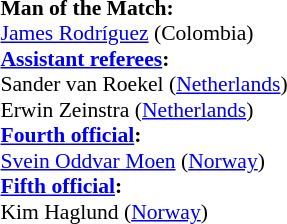<table width=50% style="font-size:90%">
<tr>
<td><br><strong>Man of the Match:</strong>
<br><a href='#'>James Rodríguez</a> (Colombia)<br><strong><a href='#'>Assistant referees</a>:</strong>
<br>Sander van Roekel (<a href='#'>Netherlands</a>)
<br>Erwin Zeinstra (<a href='#'>Netherlands</a>)
<br><strong><a href='#'>Fourth official</a>:</strong>
<br><a href='#'>Svein Oddvar Moen</a> (<a href='#'>Norway</a>)
<br><strong><a href='#'>Fifth official</a>:</strong>
<br>Kim Haglund (<a href='#'>Norway</a>)</td>
</tr>
</table>
